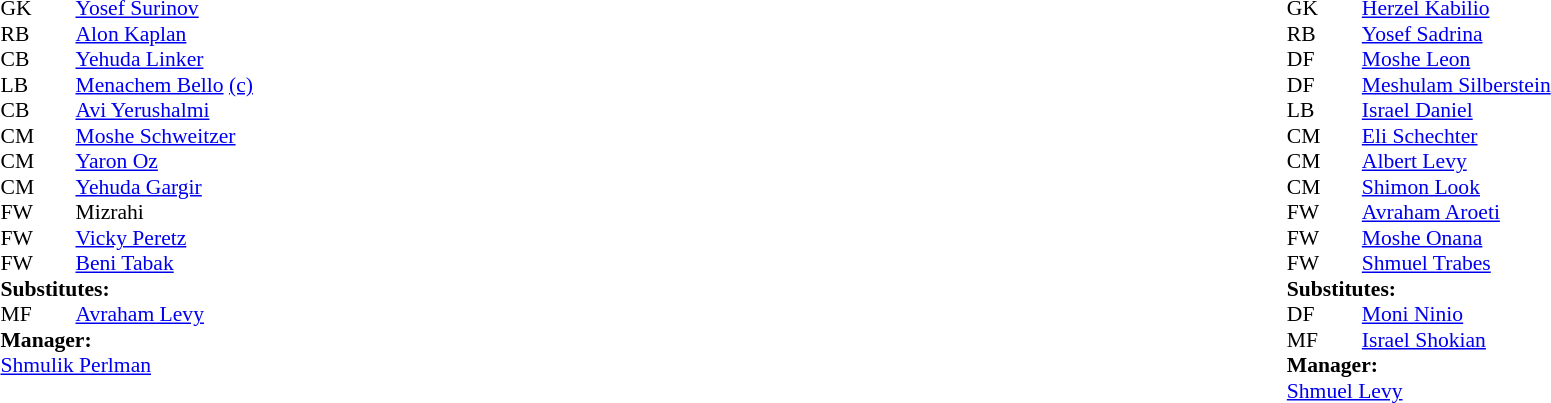<table width="100%">
<tr>
<td valign="top" width="50%"><br><table style="font-size: 90%" cellspacing="0" cellpadding="0">
<tr>
<th width="25"></th>
<th width="25"></th>
</tr>
<tr>
<td>GK</td>
<td><strong> </strong></td>
<td> <a href='#'>Yosef Surinov</a></td>
<td></td>
</tr>
<tr>
<td>RB</td>
<td><strong> </strong></td>
<td> <a href='#'>Alon Kaplan</a></td>
<td></td>
</tr>
<tr>
<td>CB</td>
<td><strong> </strong></td>
<td> <a href='#'>Yehuda Linker </a></td>
<td></td>
</tr>
<tr>
<td>LB</td>
<td><strong> </strong></td>
<td> <a href='#'>Menachem Bello</a> <a href='#'>(c)</a></td>
<td></td>
</tr>
<tr>
<td>CB</td>
<td><strong> </strong></td>
<td> <a href='#'>Avi Yerushalmi</a></td>
<td></td>
</tr>
<tr>
<td>CM</td>
<td><strong> </strong></td>
<td> <a href='#'>Moshe Schweitzer</a></td>
<td></td>
<td></td>
</tr>
<tr>
<td>CM</td>
<td><strong> </strong></td>
<td> <a href='#'>Yaron Oz</a></td>
<td></td>
</tr>
<tr>
<td>CM</td>
<td><strong> </strong></td>
<td>  <a href='#'>Yehuda Gargir</a></td>
<td></td>
</tr>
<tr>
<td>FW</td>
<td><strong> </strong></td>
<td> Mizrahi</td>
<td></td>
</tr>
<tr>
<td>FW</td>
<td><strong> </strong></td>
<td> <a href='#'>Vicky Peretz</a></td>
<td></td>
</tr>
<tr>
<td>FW</td>
<td><strong> </strong></td>
<td> <a href='#'>Beni Tabak</a></td>
<td></td>
</tr>
<tr>
<td colspan=4><strong>Substitutes:</strong></td>
</tr>
<tr>
<td>MF</td>
<td><strong> </strong></td>
<td> <a href='#'>Avraham Levy</a></td>
<td></td>
<td></td>
</tr>
<tr>
<td colspan=4><strong>Manager:</strong></td>
</tr>
<tr>
<td colspan="4"> <a href='#'>Shmulik Perlman</a></td>
</tr>
</table>
</td>
<td valign="top"></td>
<td valign="top" width="50%"><br><table style="font-size: 90%" cellspacing="0" cellpadding="0" align=center>
<tr>
<th width="25"></th>
<th width="25"></th>
</tr>
<tr>
<td>GK</td>
<td><strong> </strong></td>
<td> <a href='#'>Herzel Kabilio</a></td>
<td></td>
</tr>
<tr>
<td>RB</td>
<td><strong> </strong></td>
<td> <a href='#'>Yosef Sadrina</a></td>
<td></td>
</tr>
<tr>
<td>DF</td>
<td><strong> </strong></td>
<td> <a href='#'>Moshe Leon</a></td>
<td></td>
</tr>
<tr>
<td>DF</td>
<td><strong> </strong></td>
<td> <a href='#'>Meshulam Silberstein</a></td>
<td></td>
<td></td>
</tr>
<tr>
<td>LB</td>
<td><strong> </strong></td>
<td> <a href='#'>Israel Daniel</a></td>
<td></td>
</tr>
<tr>
<td>CM</td>
<td><strong> </strong></td>
<td> <a href='#'>Eli Schechter</a></td>
<td></td>
</tr>
<tr>
<td>CM</td>
<td><strong> </strong></td>
<td> <a href='#'>Albert Levy</a></td>
<td></td>
</tr>
<tr>
<td>CM</td>
<td><strong> </strong></td>
<td> <a href='#'>Shimon Look</a></td>
<td></td>
<td></td>
</tr>
<tr>
<td>FW</td>
<td><strong> </strong></td>
<td> <a href='#'>Avraham Aroeti</a></td>
<td></td>
</tr>
<tr>
<td>FW</td>
<td><strong> </strong></td>
<td> <a href='#'>Moshe Onana</a></td>
<td></td>
</tr>
<tr>
<td>FW</td>
<td><strong> </strong></td>
<td> <a href='#'>Shmuel Trabes</a></td>
<td></td>
<td></td>
</tr>
<tr>
<td colspan=4><strong>Substitutes:</strong></td>
</tr>
<tr>
<td>DF</td>
<td><strong> </strong></td>
<td> <a href='#'>Moni Ninio</a></td>
<td></td>
<td></td>
</tr>
<tr>
<td>MF</td>
<td><strong> </strong></td>
<td> <a href='#'>Israel Shokian</a></td>
<td></td>
<td></td>
</tr>
<tr>
<td colspan=4><strong>Manager:</strong></td>
</tr>
<tr>
<td colspan="4"> <a href='#'>Shmuel Levy</a></td>
</tr>
</table>
</td>
</tr>
</table>
